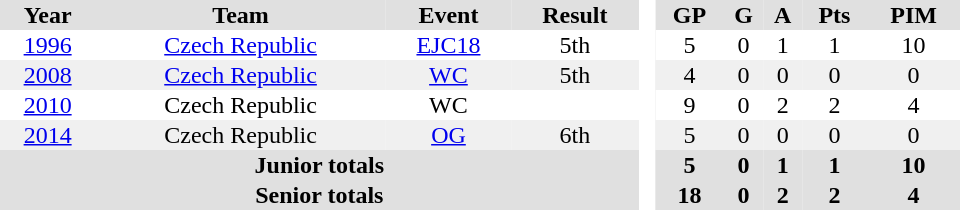<table border="0" cellpadding="1" cellspacing="0" style="text-align:center; width:40em">
<tr ALIGN="center" bgcolor="#e0e0e0">
<th>Year</th>
<th>Team</th>
<th>Event</th>
<th>Result</th>
<th rowspan="99" bgcolor="#ffffff"> </th>
<th>GP</th>
<th>G</th>
<th>A</th>
<th>Pts</th>
<th>PIM</th>
</tr>
<tr>
<td><a href='#'>1996</a></td>
<td><a href='#'>Czech Republic</a></td>
<td><a href='#'>EJC18</a></td>
<td>5th</td>
<td>5</td>
<td>0</td>
<td>1</td>
<td>1</td>
<td>10</td>
</tr>
<tr bgcolor="#f0f0f0">
<td><a href='#'>2008</a></td>
<td><a href='#'>Czech Republic</a></td>
<td><a href='#'>WC</a></td>
<td>5th</td>
<td>4</td>
<td>0</td>
<td>0</td>
<td>0</td>
<td>0</td>
</tr>
<tr>
<td><a href='#'>2010</a></td>
<td>Czech Republic</td>
<td>WC</td>
<td></td>
<td>9</td>
<td>0</td>
<td>2</td>
<td>2</td>
<td>4</td>
</tr>
<tr bgcolor="#f0f0f0">
<td><a href='#'>2014</a></td>
<td>Czech Republic</td>
<td><a href='#'>OG</a></td>
<td>6th</td>
<td>5</td>
<td>0</td>
<td>0</td>
<td>0</td>
<td>0</td>
</tr>
<tr bgcolor="#e0e0e0">
<th colspan="4">Junior totals</th>
<th>5</th>
<th>0</th>
<th>1</th>
<th>1</th>
<th>10</th>
</tr>
<tr bgcolor="#e0e0e0">
<th colspan="4">Senior totals</th>
<th>18</th>
<th>0</th>
<th>2</th>
<th>2</th>
<th>4</th>
</tr>
</table>
